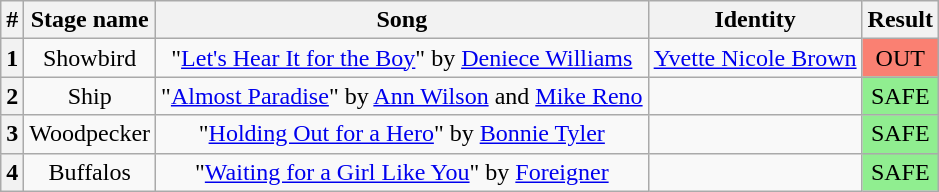<table class="wikitable plainrowheaders" style="text-align: center;">
<tr>
<th>#</th>
<th>Stage name</th>
<th>Song</th>
<th>Identity</th>
<th>Result</th>
</tr>
<tr>
<th>1</th>
<td>Showbird</td>
<td>"<a href='#'>Let's Hear It for the Boy</a>" by <a href='#'>Deniece Williams</a></td>
<td><a href='#'>Yvette Nicole Brown</a></td>
<td bgcolor="salmon">OUT</td>
</tr>
<tr>
<th>2</th>
<td>Ship</td>
<td>"<a href='#'>Almost Paradise</a>" by <a href='#'>Ann Wilson</a> and <a href='#'>Mike Reno</a></td>
<td></td>
<td bgcolor=lightgreen>SAFE</td>
</tr>
<tr>
<th>3</th>
<td>Woodpecker</td>
<td>"<a href='#'>Holding Out for a Hero</a>" by <a href='#'>Bonnie Tyler</a></td>
<td></td>
<td bgcolor=lightgreen>SAFE</td>
</tr>
<tr>
<th>4</th>
<td>Buffalos</td>
<td>"<a href='#'>Waiting for a Girl Like You</a>" by <a href='#'>Foreigner</a></td>
<td></td>
<td bgcolor=lightgreen>SAFE</td>
</tr>
</table>
